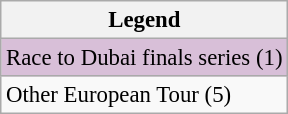<table class="wikitable" style="font-size:95%;">
<tr>
<th>Legend</th>
</tr>
<tr style="background:thistle;">
<td>Race to Dubai finals series (1)</td>
</tr>
<tr>
<td>Other European Tour (5)</td>
</tr>
</table>
